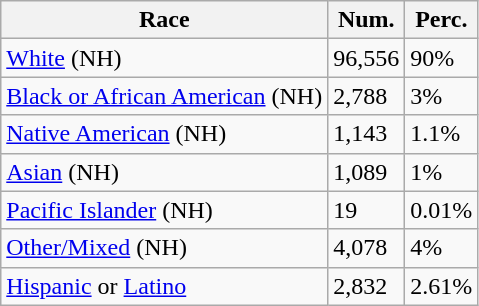<table class="wikitable">
<tr>
<th>Race</th>
<th>Num.</th>
<th>Perc.</th>
</tr>
<tr>
<td><a href='#'>White</a> (NH)</td>
<td>96,556</td>
<td>90%</td>
</tr>
<tr>
<td><a href='#'>Black or African American</a> (NH)</td>
<td>2,788</td>
<td>3%</td>
</tr>
<tr>
<td><a href='#'>Native American</a> (NH)</td>
<td>1,143</td>
<td>1.1%</td>
</tr>
<tr>
<td><a href='#'>Asian</a> (NH)</td>
<td>1,089</td>
<td>1%</td>
</tr>
<tr>
<td><a href='#'>Pacific Islander</a> (NH)</td>
<td>19</td>
<td>0.01%</td>
</tr>
<tr>
<td><a href='#'>Other/Mixed</a> (NH)</td>
<td>4,078</td>
<td>4%</td>
</tr>
<tr>
<td><a href='#'>Hispanic</a> or <a href='#'>Latino</a></td>
<td>2,832</td>
<td>2.61%</td>
</tr>
</table>
